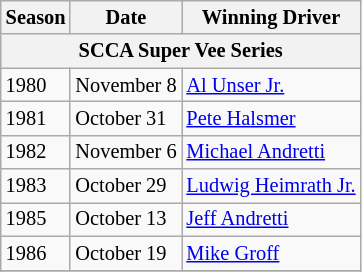<table class="wikitable" style="font-size: 85%;">
<tr>
<th>Season</th>
<th>Date</th>
<th>Winning Driver</th>
</tr>
<tr>
<th colspan="5">SCCA Super Vee Series</th>
</tr>
<tr>
<td>1980</td>
<td>November 8</td>
<td> <a href='#'>Al Unser Jr.</a></td>
</tr>
<tr>
<td>1981</td>
<td>October 31</td>
<td> <a href='#'>Pete Halsmer</a></td>
</tr>
<tr>
<td>1982</td>
<td>November 6</td>
<td> <a href='#'>Michael Andretti</a></td>
</tr>
<tr>
<td>1983</td>
<td>October 29</td>
<td> <a href='#'>Ludwig Heimrath Jr.</a></td>
</tr>
<tr>
<td>1985</td>
<td>October 13</td>
<td> <a href='#'>Jeff Andretti</a></td>
</tr>
<tr>
<td>1986</td>
<td>October 19</td>
<td> <a href='#'>Mike Groff</a></td>
</tr>
<tr>
</tr>
</table>
